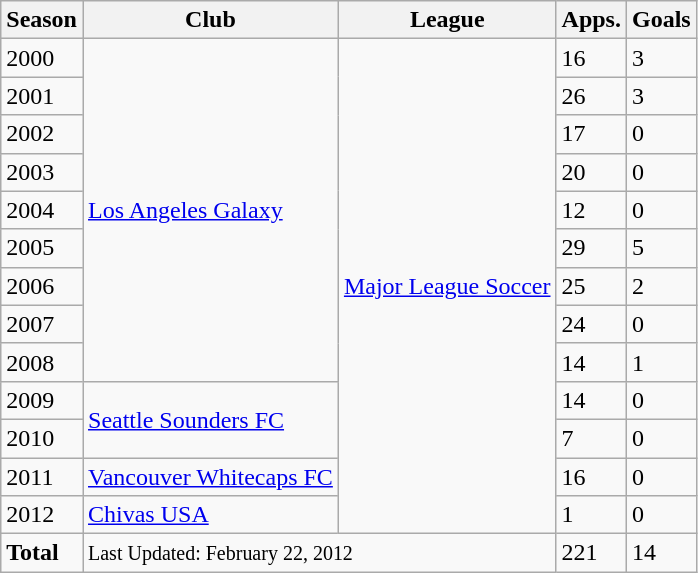<table class="wikitable">
<tr>
<th>Season</th>
<th>Club</th>
<th>League</th>
<th>Apps.</th>
<th>Goals</th>
</tr>
<tr>
<td>2000</td>
<td rowspan="9"><a href='#'>Los Angeles Galaxy</a></td>
<td rowspan="13"><a href='#'>Major League Soccer</a></td>
<td>16</td>
<td>3</td>
</tr>
<tr>
<td>2001</td>
<td>26</td>
<td>3</td>
</tr>
<tr>
<td>2002</td>
<td>17</td>
<td>0</td>
</tr>
<tr>
<td>2003</td>
<td>20</td>
<td>0</td>
</tr>
<tr>
<td>2004</td>
<td>12</td>
<td>0</td>
</tr>
<tr>
<td>2005</td>
<td>29</td>
<td>5</td>
</tr>
<tr>
<td>2006</td>
<td>25</td>
<td>2</td>
</tr>
<tr>
<td>2007</td>
<td>24</td>
<td>0</td>
</tr>
<tr>
<td>2008</td>
<td>14</td>
<td>1</td>
</tr>
<tr>
<td>2009</td>
<td rowspan="2"><a href='#'>Seattle Sounders FC</a></td>
<td>14</td>
<td>0</td>
</tr>
<tr>
<td>2010</td>
<td>7</td>
<td>0</td>
</tr>
<tr>
<td>2011</td>
<td><a href='#'>Vancouver Whitecaps FC</a></td>
<td>16</td>
<td>0</td>
</tr>
<tr>
<td>2012</td>
<td><a href='#'>Chivas USA</a></td>
<td>1</td>
<td>0</td>
</tr>
<tr>
<td><strong>Total</strong></td>
<td colspan="2"><small>Last Updated: February 22, 2012</small></td>
<td>221</td>
<td>14</td>
</tr>
</table>
